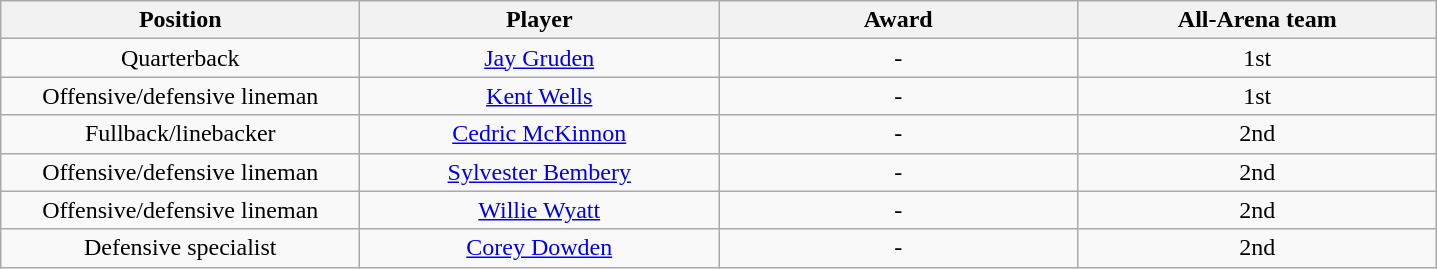<table class="wikitable sortable">
<tr>
<th bgcolor="#DDDDFF" width="20%">Position</th>
<th bgcolor="#DDDDFF" width="20%">Player</th>
<th bgcolor="#DDDDFF" width="20%">Award</th>
<th bgcolor="#DDDDFF" width="20%">All-Arena team</th>
</tr>
<tr align="center">
<td>Quarterback</td>
<td><a href='#'>Jay Gruden</a></td>
<td>-</td>
<td>1st</td>
</tr>
<tr align="center">
<td>Offensive/defensive lineman</td>
<td><a href='#'>Kent Wells</a></td>
<td>-</td>
<td>1st</td>
</tr>
<tr align="center">
<td>Fullback/linebacker</td>
<td><a href='#'>Cedric McKinnon</a></td>
<td>-</td>
<td>2nd</td>
</tr>
<tr align="center">
<td>Offensive/defensive lineman</td>
<td><a href='#'>Sylvester Bembery</a></td>
<td>-</td>
<td>2nd</td>
</tr>
<tr align="center">
<td>Offensive/defensive lineman</td>
<td><a href='#'>Willie Wyatt</a></td>
<td>-</td>
<td>2nd</td>
</tr>
<tr align="center">
<td>Defensive specialist</td>
<td><a href='#'>Corey Dowden</a></td>
<td>-</td>
<td>2nd</td>
</tr>
</table>
